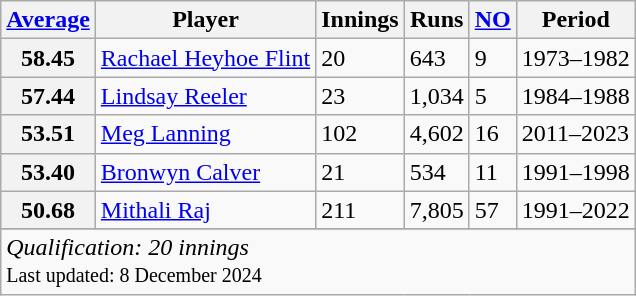<table class="wikitable sortable defaultcenter col2left">
<tr>
<th scope="col"><a href='#'>Average</a></th>
<th scope="col" class=unsortable>Player</th>
<th scope="col">Innings</th>
<th scope="col">Runs</th>
<th scope="col"><a href='#'>NO</a></th>
<th scope="col" class=unsortable>Period</th>
</tr>
<tr>
<th scope=row>58.45</th>
<td> <a href='#'>Rachael Heyhoe Flint</a></td>
<td>20</td>
<td>643</td>
<td>9</td>
<td>1973–1982</td>
</tr>
<tr>
<th scope=row>57.44</th>
<td> <a href='#'>Lindsay Reeler</a></td>
<td>23</td>
<td>1,034</td>
<td>5</td>
<td>1984–1988</td>
</tr>
<tr>
<th scope=row>53.51</th>
<td> <a href='#'>Meg Lanning</a></td>
<td>102</td>
<td>4,602</td>
<td>16</td>
<td>2011–2023</td>
</tr>
<tr>
<th scope=row>53.40</th>
<td> <a href='#'>Bronwyn Calver</a></td>
<td>21</td>
<td>534</td>
<td>11</td>
<td>1991–1998</td>
</tr>
<tr>
<th scope=row>50.68</th>
<td> <a href='#'>Mithali Raj</a></td>
<td>211</td>
<td>7,805</td>
<td>57</td>
<td>1991–2022</td>
</tr>
<tr>
</tr>
<tr class=sortbottom>
<td scope=row colspan=6 style="text-align:left;"><em>Qualification: 20 innings</em><br><small>Last updated: 8 December 2024</small></td>
</tr>
</table>
